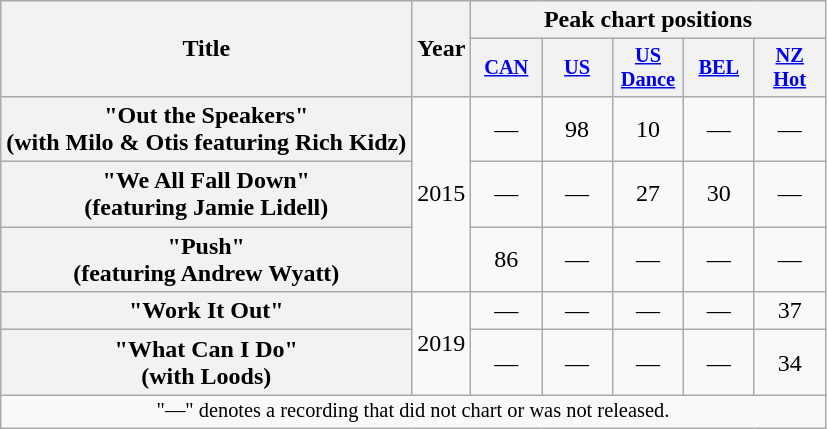<table class="wikitable plainrowheaders" style="text-align:center;">
<tr>
<th scope="col" rowspan="2">Title</th>
<th scope="col" rowspan="2">Year</th>
<th scope="col" colspan="5">Peak chart positions</th>
</tr>
<tr>
<th scope="col" style="width:3em;font-size:85%;"><a href='#'>CAN</a><br></th>
<th scope="col" style="width:3em;font-size:85%;"><a href='#'>US</a><br></th>
<th scope="col" style="width:3em;font-size:85%;"><a href='#'>US<br>Dance</a><br></th>
<th scope="col" style="width:3em;font-size:85%;"><a href='#'>BEL</a></th>
<th scope="col" style="width:3em;font-size:85%;"><a href='#'>NZ<br>Hot</a><br></th>
</tr>
<tr>
<th scope="row">"Out the Speakers"<br><span>(with Milo & Otis featuring Rich Kidz)</span></th>
<td rowspan="3">2015</td>
<td>—</td>
<td>98</td>
<td>10</td>
<td>—</td>
<td>—</td>
</tr>
<tr>
<th scope="row">"We All Fall Down"<br><span>(featuring Jamie Lidell)</span></th>
<td>—</td>
<td>—</td>
<td>27</td>
<td>30<br></td>
<td>—</td>
</tr>
<tr>
<th scope="row">"Push"<br><span>(featuring Andrew Wyatt)</span></th>
<td>86</td>
<td>—</td>
<td>—</td>
<td>—</td>
<td>—</td>
</tr>
<tr>
<th scope="row">"Work It Out"</th>
<td rowspan="2">2019</td>
<td>—</td>
<td>—</td>
<td>—</td>
<td>—</td>
<td>37</td>
</tr>
<tr>
<th scope="row">"What Can I Do"<br><span>(with Loods)</span></th>
<td>—</td>
<td>—</td>
<td>—</td>
<td>—</td>
<td>34</td>
</tr>
<tr>
<td colspan="7" style="font-size:85%">"—" denotes a recording that did not chart or was not released.</td>
</tr>
</table>
